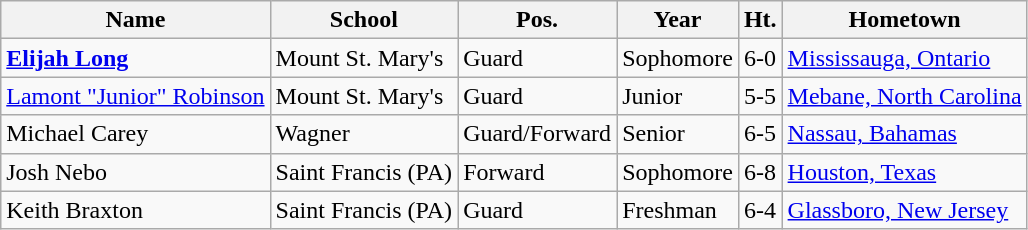<table class="wikitable">
<tr>
<th>Name</th>
<th>School</th>
<th>Pos.</th>
<th>Year</th>
<th>Ht.</th>
<th>Hometown</th>
</tr>
<tr>
<td><strong><a href='#'>Elijah Long</a></strong></td>
<td>Mount St. Mary's</td>
<td>Guard</td>
<td>Sophomore</td>
<td>6-0</td>
<td><a href='#'>Mississauga, Ontario</a></td>
</tr>
<tr>
<td><a href='#'>Lamont "Junior" Robinson</a></td>
<td>Mount St. Mary's</td>
<td>Guard</td>
<td>Junior</td>
<td>5-5</td>
<td><a href='#'>Mebane, North Carolina</a></td>
</tr>
<tr>
<td>Michael Carey</td>
<td>Wagner</td>
<td>Guard/Forward</td>
<td>Senior</td>
<td>6-5</td>
<td><a href='#'>Nassau, Bahamas</a></td>
</tr>
<tr>
<td>Josh Nebo</td>
<td>Saint Francis (PA)</td>
<td>Forward</td>
<td>Sophomore</td>
<td>6-8</td>
<td><a href='#'>Houston, Texas</a></td>
</tr>
<tr>
<td>Keith Braxton</td>
<td>Saint Francis (PA)</td>
<td>Guard</td>
<td>Freshman</td>
<td>6-4</td>
<td><a href='#'>Glassboro, New Jersey</a></td>
</tr>
</table>
